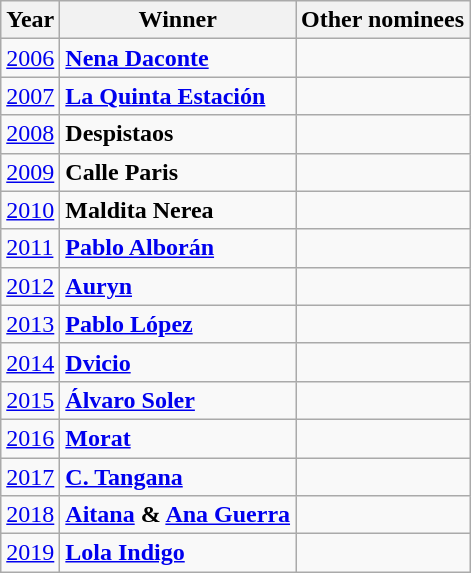<table class="wikitable">
<tr>
<th>Year</th>
<th>Winner</th>
<th>Other nominees</th>
</tr>
<tr>
<td><a href='#'>2006</a></td>
<td><strong><a href='#'>Nena Daconte</a></strong></td>
<td></td>
</tr>
<tr>
<td><a href='#'>2007</a></td>
<td><strong><a href='#'>La Quinta Estación</a></strong></td>
<td></td>
</tr>
<tr>
<td><a href='#'>2008</a></td>
<td><strong>Despistaos</strong></td>
<td></td>
</tr>
<tr>
<td><a href='#'>2009</a></td>
<td><strong>Calle Paris</strong></td>
<td></td>
</tr>
<tr>
<td><a href='#'>2010</a></td>
<td><strong>Maldita Nerea</strong></td>
<td></td>
</tr>
<tr>
<td><a href='#'>2011</a></td>
<td><strong><a href='#'>Pablo Alborán</a></strong></td>
<td></td>
</tr>
<tr>
<td><a href='#'>2012</a></td>
<td><strong><a href='#'>Auryn</a></strong></td>
<td></td>
</tr>
<tr>
<td><a href='#'>2013</a></td>
<td><strong><a href='#'>Pablo López</a></strong></td>
<td></td>
</tr>
<tr>
<td><a href='#'>2014</a></td>
<td><strong><a href='#'>Dvicio</a></strong></td>
<td></td>
</tr>
<tr>
<td><a href='#'>2015</a></td>
<td><strong><a href='#'>Álvaro Soler</a></strong></td>
<td></td>
</tr>
<tr>
<td><a href='#'>2016</a></td>
<td><strong><a href='#'>Morat</a></strong></td>
<td></td>
</tr>
<tr>
<td><a href='#'>2017</a></td>
<td><strong><a href='#'>C. Tangana</a></strong></td>
<td></td>
</tr>
<tr>
<td><a href='#'>2018</a></td>
<td><strong><a href='#'>Aitana</a> & <a href='#'>Ana Guerra</a></strong></td>
<td></td>
</tr>
<tr>
<td><a href='#'>2019</a></td>
<td><strong><a href='#'>Lola Indigo</a></strong></td>
<td></td>
</tr>
</table>
